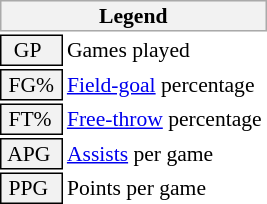<table class="toccolours" style="font-size: 90%; white-space: nowrap;">
<tr>
<th colspan="6" style="background:#f2f2f2; border:1px solid #aaa;">Legend</th>
</tr>
<tr>
<td style="background:#f2f2f2; border:1px solid black;">  GP</td>
<td>Games played</td>
</tr>
<tr>
<td style="background:#f2f2f2; border:1px solid black;"> FG% </td>
<td style="padding-right: 8px"><a href='#'>Field-goal</a> percentage</td>
</tr>
<tr>
<td style="background:#f2f2f2; border:1px solid black;"> FT% </td>
<td><a href='#'>Free-throw</a> percentage</td>
</tr>
<tr>
<td style="background:#f2f2f2; border:1px solid black;"> APG </td>
<td><a href='#'>Assists</a> per game</td>
</tr>
<tr>
<td style="background:#f2f2f2; border:1px solid black;"> PPG </td>
<td>Points per game</td>
</tr>
<tr>
</tr>
</table>
